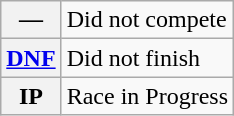<table class="wikitable">
<tr>
<th scope="row">—</th>
<td>Did not compete</td>
</tr>
<tr>
<th scope="row"><a href='#'>DNF</a></th>
<td>Did not finish</td>
</tr>
<tr>
<th scope="row">IP</th>
<td>Race in Progress</td>
</tr>
</table>
